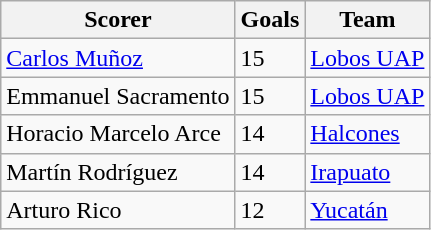<table class="wikitable">
<tr>
<th>Scorer</th>
<th>Goals</th>
<th>Team</th>
</tr>
<tr>
<td> <a href='#'>Carlos Muñoz</a></td>
<td>15</td>
<td><a href='#'>Lobos UAP</a></td>
</tr>
<tr>
<td> Emmanuel Sacramento</td>
<td>15</td>
<td><a href='#'>Lobos UAP</a></td>
</tr>
<tr>
<td> Horacio Marcelo Arce</td>
<td>14</td>
<td><a href='#'>Halcones</a></td>
</tr>
<tr>
<td> Martín Rodríguez</td>
<td>14</td>
<td><a href='#'>Irapuato</a></td>
</tr>
<tr>
<td> Arturo Rico</td>
<td>12</td>
<td><a href='#'>Yucatán</a></td>
</tr>
</table>
